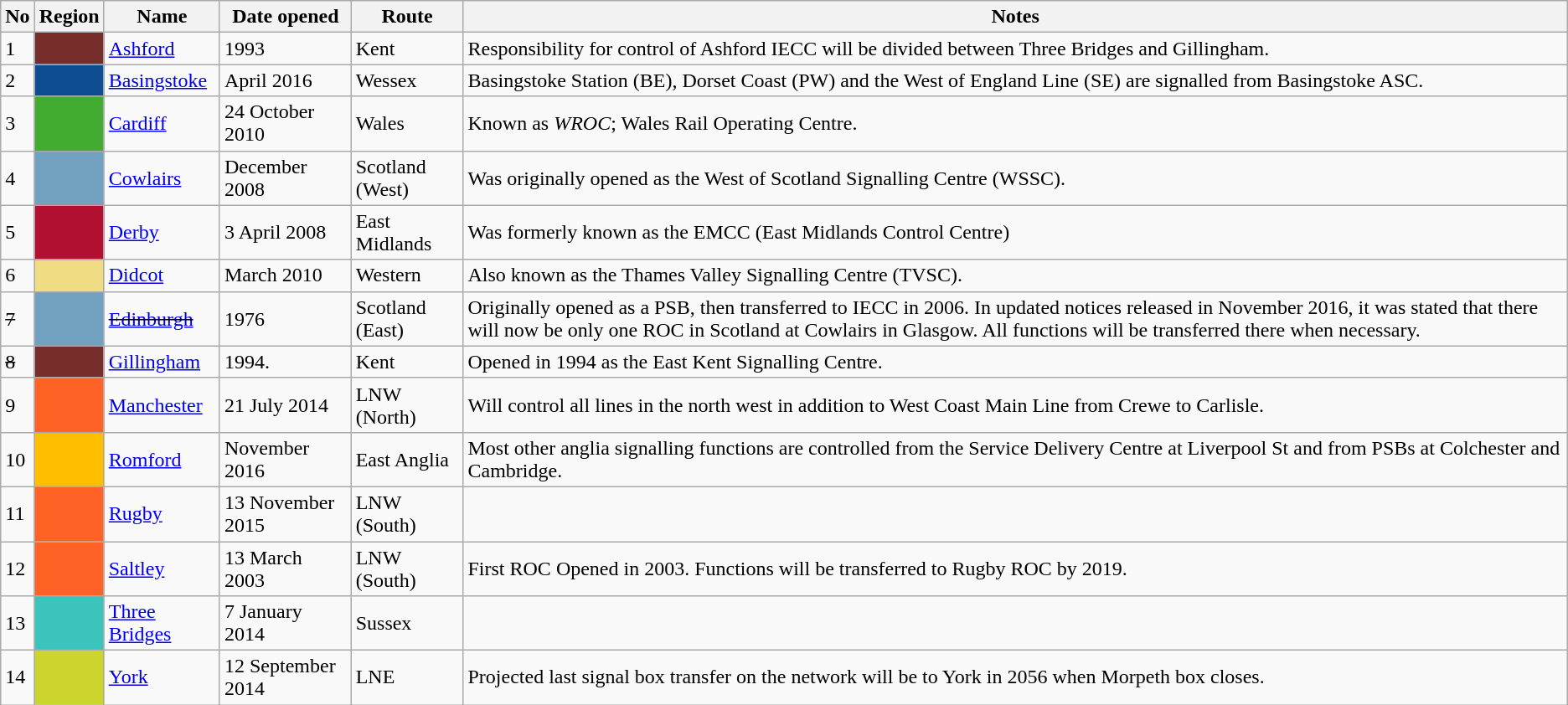<table class="wikitable">
<tr>
<th>No</th>
<th>Region</th>
<th>Name</th>
<th>Date opened</th>
<th>Route</th>
<th>Notes</th>
</tr>
<tr>
<td>1</td>
<td style="background:#772D29;"></td>
<td><a href='#'>Ashford</a></td>
<td>1993</td>
<td>Kent</td>
<td>Responsibility for control of Ashford IECC will be divided between Three Bridges and Gillingham.</td>
</tr>
<tr>
<td>2</td>
<td style="background:#0F4D92;"></td>
<td><a href='#'>Basingstoke</a></td>
<td>April 2016</td>
<td>Wessex</td>
<td>Basingstoke Station (BE), Dorset Coast (PW) and the West of England Line (SE) are signalled from Basingstoke ASC.</td>
</tr>
<tr>
<td>3</td>
<td style="background:#43AC30;"></td>
<td><a href='#'>Cardiff</a></td>
<td>24 October 2010</td>
<td>Wales</td>
<td>Known as <em>WROC</em>; Wales Rail Operating Centre.</td>
</tr>
<tr>
<td>4</td>
<td style="background:#72A0C1;"></td>
<td><a href='#'>Cowlairs</a></td>
<td>December 2008</td>
<td>Scotland (West)</td>
<td>Was originally opened as the West of Scotland Signalling Centre (WSSC).</td>
</tr>
<tr>
<td>5</td>
<td style="background:#B11030;"></td>
<td><a href='#'>Derby</a></td>
<td>3 April 2008</td>
<td>East Midlands</td>
<td>Was formerly known as the EMCC (East Midlands Control Centre)</td>
</tr>
<tr>
<td>6</td>
<td style="background:#F0DC82;"></td>
<td><a href='#'>Didcot</a></td>
<td>March 2010</td>
<td>Western</td>
<td>Also known as the Thames Valley Signalling Centre (TVSC).</td>
</tr>
<tr>
<td><s>7</s></td>
<td style="background:#72A0C1;"></td>
<td><s><a href='#'>Edinburgh</a></s></td>
<td>1976</td>
<td>Scotland (East)</td>
<td>Originally opened as a PSB, then transferred to IECC in 2006. In updated notices released in November 2016, it was stated that there will now be only one ROC in Scotland at Cowlairs in Glasgow. All functions will be transferred there when necessary.</td>
</tr>
<tr>
<td><s>8</s></td>
<td style="background:#772D29;"></td>
<td><a href='#'>Gillingham</a></td>
<td>1994.</td>
<td>Kent</td>
<td>Opened in 1994 as the East Kent Signalling Centre.</td>
</tr>
<tr>
<td>9</td>
<td style="background:#FF6224;"></td>
<td><a href='#'>Manchester</a></td>
<td>21 July 2014</td>
<td>LNW (North)</td>
<td>Will control all lines in the north west in addition to West Coast Main Line from Crewe to Carlisle.</td>
</tr>
<tr>
<td>10</td>
<td style="background:#FFBF00;"></td>
<td><a href='#'>Romford</a></td>
<td>November 2016</td>
<td>East Anglia</td>
<td>Most other anglia signalling functions are controlled from the Service Delivery Centre at Liverpool St and from PSBs at Colchester and Cambridge.</td>
</tr>
<tr>
<td>11</td>
<td style="background:#FF6224;"></td>
<td><a href='#'>Rugby</a></td>
<td>13 November 2015</td>
<td>LNW (South)</td>
<td></td>
</tr>
<tr>
<td>12</td>
<td style="background:#FF6224;"></td>
<td><a href='#'>Saltley</a></td>
<td>13 March 2003</td>
<td>LNW (South)</td>
<td>First ROC Opened in 2003. Functions will be transferred to Rugby ROC by 2019.</td>
</tr>
<tr>
<td>13</td>
<td style="background:#3ac4bc;"></td>
<td><a href='#'>Three Bridges</a></td>
<td>7 January 2014</td>
<td>Sussex</td>
<td></td>
</tr>
<tr>
<td>14</td>
<td style="background:#CBD52B;"></td>
<td><a href='#'>York</a></td>
<td>12 September 2014</td>
<td>LNE</td>
<td>Projected last signal box transfer on the network will be to York in 2056 when Morpeth box closes.</td>
</tr>
</table>
